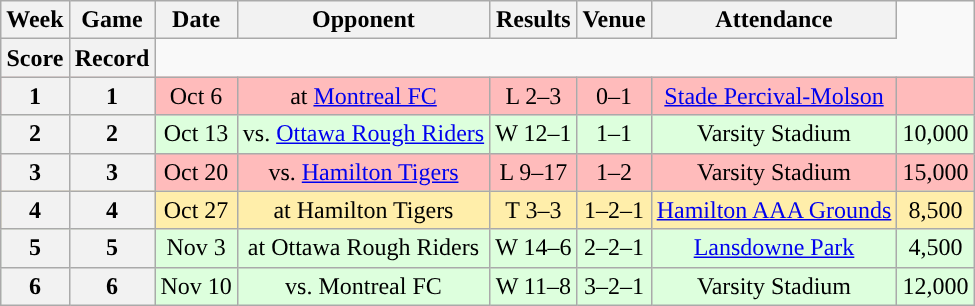<table class="wikitable" style="text-align:center">
<tr>
<th>Week</th>
<th>Game</th>
<th>Date</th>
<th>Opponent</th>
<th>Results</th>
<th>Venue</th>
<th>Attendance</th>
</tr>
<tr>
<th>Score</th>
<th>Record</th>
</tr>
<tr style="background:#ffbbbb">
<th>1</th>
<th>1</th>
<td>Oct 6</td>
<td>at <a href='#'>Montreal FC</a></td>
<td>L 2–3</td>
<td>0–1</td>
<td><a href='#'>Stade Percival-Molson</a></td>
<td></td>
</tr>
<tr style="background:#ddffdd">
<th>2</th>
<th>2</th>
<td>Oct 13</td>
<td>vs. <a href='#'>Ottawa Rough Riders</a></td>
<td>W 12–1</td>
<td>1–1</td>
<td>Varsity Stadium</td>
<td>10,000</td>
</tr>
<tr style="background:#ffbbbb">
<th>3</th>
<th>3</th>
<td>Oct 20</td>
<td>vs. <a href='#'>Hamilton Tigers</a></td>
<td>L 9–17</td>
<td>1–2</td>
<td>Varsity Stadium</td>
<td>15,000</td>
</tr>
<tr style="background:#ffeeaa">
<th>4</th>
<th>4</th>
<td>Oct 27</td>
<td>at Hamilton Tigers</td>
<td>T 3–3</td>
<td>1–2–1</td>
<td><a href='#'>Hamilton AAA Grounds</a></td>
<td>8,500</td>
</tr>
<tr style="background:#ddffdd">
<th>5</th>
<th>5</th>
<td>Nov 3</td>
<td>at Ottawa Rough Riders</td>
<td>W 14–6</td>
<td>2–2–1</td>
<td><a href='#'>Lansdowne Park</a></td>
<td>4,500</td>
</tr>
<tr style="background:#ddffdd">
<th>6</th>
<th>6</th>
<td>Nov 10</td>
<td>vs. Montreal FC</td>
<td>W 11–8</td>
<td>3–2–1</td>
<td>Varsity Stadium</td>
<td>12,000</td>
</tr>
</table>
